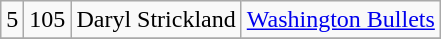<table class="wikitable">
<tr align="center" bgcolor="">
<td>5</td>
<td>105</td>
<td>Daryl Strickland</td>
<td><a href='#'>Washington Bullets</a></td>
</tr>
<tr align="center" bgcolor="">
</tr>
</table>
